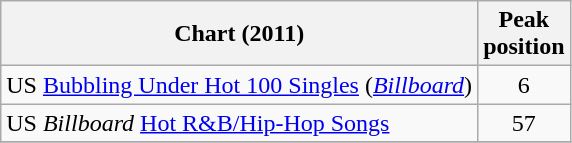<table class="wikitable sortable">
<tr>
<th>Chart (2011)</th>
<th>Peak<br>position</th>
</tr>
<tr>
<td>US <a href='#'>Bubbling Under Hot 100 Singles</a> (<em><a href='#'>Billboard</a></em>)</td>
<td align="center">6</td>
</tr>
<tr>
<td>US <em>Billboard</em> <a href='#'>Hot R&B/Hip-Hop Songs</a></td>
<td align="center">57</td>
</tr>
<tr>
</tr>
</table>
